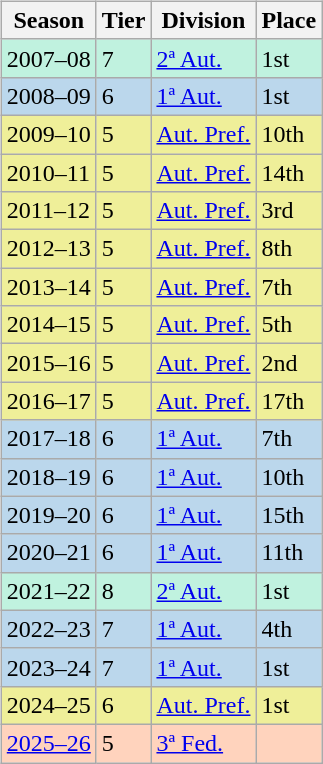<table>
<tr>
<td valign="top" width=0%><br><table class="wikitable">
<tr style="background:#f0f6fa;">
<th>Season</th>
<th>Tier</th>
<th>Division</th>
<th>Place</th>
</tr>
<tr>
<td style="background:#C0F2DF;">2007–08</td>
<td style="background:#C0F2DF;">7</td>
<td style="background:#C0F2DF;"><a href='#'>2ª Aut.</a></td>
<td style="background:#C0F2DF;">1st</td>
</tr>
<tr>
<td style="background:#BBD7EC;">2008–09</td>
<td style="background:#BBD7EC;">6</td>
<td style="background:#BBD7EC;"><a href='#'>1ª Aut.</a></td>
<td style="background:#BBD7EC;">1st</td>
</tr>
<tr>
<td style="background:#EFEF99;">2009–10</td>
<td style="background:#EFEF99;">5</td>
<td style="background:#EFEF99;"><a href='#'>Aut. Pref.</a></td>
<td style="background:#EFEF99;">10th</td>
</tr>
<tr>
<td style="background:#EFEF99;">2010–11</td>
<td style="background:#EFEF99;">5</td>
<td style="background:#EFEF99;"><a href='#'>Aut. Pref.</a></td>
<td style="background:#EFEF99;">14th</td>
</tr>
<tr>
<td style="background:#EFEF99;">2011–12</td>
<td style="background:#EFEF99;">5</td>
<td style="background:#EFEF99;"><a href='#'>Aut. Pref.</a></td>
<td style="background:#EFEF99;">3rd</td>
</tr>
<tr>
<td style="background:#EFEF99;">2012–13</td>
<td style="background:#EFEF99;">5</td>
<td style="background:#EFEF99;"><a href='#'>Aut. Pref.</a></td>
<td style="background:#EFEF99;">8th</td>
</tr>
<tr>
<td style="background:#EFEF99;">2013–14</td>
<td style="background:#EFEF99;">5</td>
<td style="background:#EFEF99;"><a href='#'>Aut. Pref.</a></td>
<td style="background:#EFEF99;">7th</td>
</tr>
<tr>
<td style="background:#EFEF99;">2014–15</td>
<td style="background:#EFEF99;">5</td>
<td style="background:#EFEF99;"><a href='#'>Aut. Pref.</a></td>
<td style="background:#EFEF99;">5th</td>
</tr>
<tr>
<td style="background:#EFEF99;">2015–16</td>
<td style="background:#EFEF99;">5</td>
<td style="background:#EFEF99;"><a href='#'>Aut. Pref.</a></td>
<td style="background:#EFEF99;">2nd</td>
</tr>
<tr>
<td style="background:#EFEF99;">2016–17</td>
<td style="background:#EFEF99;">5</td>
<td style="background:#EFEF99;"><a href='#'>Aut. Pref.</a></td>
<td style="background:#EFEF99;">17th</td>
</tr>
<tr>
<td style="background:#BBD7EC;">2017–18</td>
<td style="background:#BBD7EC;">6</td>
<td style="background:#BBD7EC;"><a href='#'>1ª Aut.</a></td>
<td style="background:#BBD7EC;">7th</td>
</tr>
<tr>
<td style="background:#BBD7EC;">2018–19</td>
<td style="background:#BBD7EC;">6</td>
<td style="background:#BBD7EC;"><a href='#'>1ª Aut.</a></td>
<td style="background:#BBD7EC;">10th</td>
</tr>
<tr>
<td style="background:#BBD7EC;">2019–20</td>
<td style="background:#BBD7EC;">6</td>
<td style="background:#BBD7EC;"><a href='#'>1ª Aut.</a></td>
<td style="background:#BBD7EC;">15th</td>
</tr>
<tr>
<td style="background:#BBD7EC;">2020–21</td>
<td style="background:#BBD7EC;">6</td>
<td style="background:#BBD7EC;"><a href='#'>1ª Aut.</a></td>
<td style="background:#BBD7EC;">11th</td>
</tr>
<tr>
<td style="background:#C0F2DF;">2021–22</td>
<td style="background:#C0F2DF;">8</td>
<td style="background:#C0F2DF;"><a href='#'>2ª Aut.</a></td>
<td style="background:#C0F2DF;">1st</td>
</tr>
<tr>
<td style="background:#BBD7EC;">2022–23</td>
<td style="background:#BBD7EC;">7</td>
<td style="background:#BBD7EC;"><a href='#'>1ª Aut.</a></td>
<td style="background:#BBD7EC;">4th</td>
</tr>
<tr>
<td style="background:#BBD7EC;">2023–24</td>
<td style="background:#BBD7EC;">7</td>
<td style="background:#BBD7EC;"><a href='#'>1ª Aut.</a></td>
<td style="background:#BBD7EC;">1st</td>
</tr>
<tr>
<td style="background:#EFEF99;">2024–25</td>
<td style="background:#EFEF99;">6</td>
<td style="background:#EFEF99;"><a href='#'>Aut. Pref.</a></td>
<td style="background:#EFEF99;">1st</td>
</tr>
<tr>
<td style="background:#FFD3BD;"><a href='#'>2025–26</a></td>
<td style="background:#FFD3BD;">5</td>
<td style="background:#FFD3BD;"><a href='#'>3ª Fed.</a></td>
<td style="background:#FFD3BD;"></td>
</tr>
</table>
</td>
</tr>
</table>
